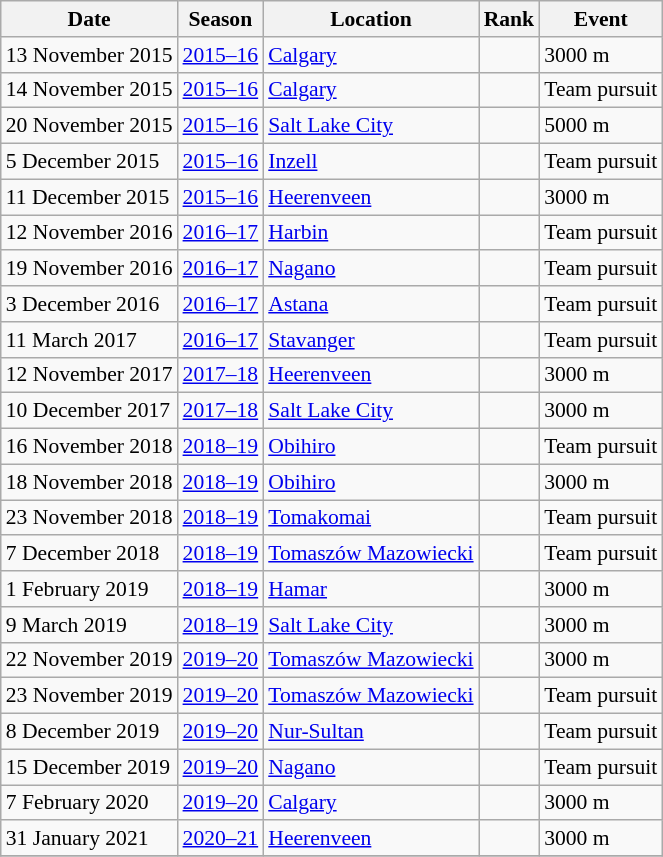<table class="wikitable sortable" style="font-size:90%" style="text-align:center">
<tr>
<th>Date</th>
<th>Season</th>
<th>Location</th>
<th>Rank</th>
<th>Event</th>
</tr>
<tr>
<td>13 November 2015</td>
<td><a href='#'>2015–16</a></td>
<td><a href='#'>Calgary</a></td>
<td></td>
<td>3000 m</td>
</tr>
<tr>
<td>14 November 2015</td>
<td><a href='#'>2015–16</a></td>
<td><a href='#'>Calgary</a></td>
<td></td>
<td>Team pursuit</td>
</tr>
<tr>
<td>20 November 2015</td>
<td><a href='#'>2015–16</a></td>
<td><a href='#'>Salt Lake City</a></td>
<td></td>
<td>5000 m</td>
</tr>
<tr>
<td>5 December 2015</td>
<td><a href='#'>2015–16</a></td>
<td><a href='#'>Inzell</a></td>
<td></td>
<td>Team pursuit</td>
</tr>
<tr>
<td>11 December 2015</td>
<td><a href='#'>2015–16</a></td>
<td><a href='#'>Heerenveen</a></td>
<td></td>
<td>3000 m</td>
</tr>
<tr>
<td>12 November 2016</td>
<td><a href='#'>2016–17</a></td>
<td><a href='#'>Harbin</a></td>
<td></td>
<td>Team pursuit</td>
</tr>
<tr>
<td>19 November 2016</td>
<td><a href='#'>2016–17</a></td>
<td><a href='#'>Nagano</a></td>
<td></td>
<td>Team pursuit</td>
</tr>
<tr>
<td>3 December 2016</td>
<td><a href='#'>2016–17</a></td>
<td><a href='#'>Astana</a></td>
<td></td>
<td>Team pursuit</td>
</tr>
<tr>
<td>11 March 2017</td>
<td><a href='#'>2016–17</a></td>
<td><a href='#'>Stavanger</a></td>
<td></td>
<td>Team pursuit</td>
</tr>
<tr>
<td>12 November 2017</td>
<td><a href='#'>2017–18</a></td>
<td><a href='#'>Heerenveen</a></td>
<td></td>
<td>3000 m</td>
</tr>
<tr>
<td>10 December 2017</td>
<td><a href='#'>2017–18</a></td>
<td><a href='#'>Salt Lake City</a></td>
<td></td>
<td>3000 m</td>
</tr>
<tr>
<td>16 November 2018</td>
<td><a href='#'>2018–19</a></td>
<td><a href='#'>Obihiro</a></td>
<td></td>
<td>Team pursuit</td>
</tr>
<tr>
<td>18 November 2018</td>
<td><a href='#'>2018–19</a></td>
<td><a href='#'>Obihiro</a></td>
<td></td>
<td>3000 m</td>
</tr>
<tr>
<td>23 November 2018</td>
<td><a href='#'>2018–19</a></td>
<td><a href='#'>Tomakomai</a></td>
<td></td>
<td>Team pursuit</td>
</tr>
<tr>
<td>7 December 2018</td>
<td><a href='#'>2018–19</a></td>
<td><a href='#'>Tomaszów Mazowiecki</a></td>
<td></td>
<td>Team pursuit</td>
</tr>
<tr>
<td>1 February 2019</td>
<td><a href='#'>2018–19</a></td>
<td><a href='#'>Hamar</a></td>
<td></td>
<td>3000 m</td>
</tr>
<tr>
<td>9 March 2019</td>
<td><a href='#'>2018–19</a></td>
<td><a href='#'>Salt Lake City</a></td>
<td></td>
<td>3000 m</td>
</tr>
<tr>
<td>22 November 2019</td>
<td><a href='#'>2019–20</a></td>
<td><a href='#'>Tomaszów Mazowiecki</a></td>
<td></td>
<td>3000 m</td>
</tr>
<tr>
<td>23 November 2019</td>
<td><a href='#'>2019–20</a></td>
<td><a href='#'>Tomaszów Mazowiecki</a></td>
<td></td>
<td>Team pursuit</td>
</tr>
<tr>
<td>8 December 2019</td>
<td><a href='#'>2019–20</a></td>
<td><a href='#'>Nur-Sultan</a></td>
<td></td>
<td>Team pursuit</td>
</tr>
<tr>
<td>15 December 2019</td>
<td><a href='#'>2019–20</a></td>
<td><a href='#'>Nagano</a></td>
<td></td>
<td>Team pursuit</td>
</tr>
<tr>
<td>7 February 2020</td>
<td><a href='#'>2019–20</a></td>
<td><a href='#'>Calgary</a></td>
<td></td>
<td>3000 m</td>
</tr>
<tr>
<td>31 January 2021</td>
<td><a href='#'>2020–21</a></td>
<td><a href='#'>Heerenveen</a></td>
<td></td>
<td>3000 m</td>
</tr>
<tr>
</tr>
</table>
